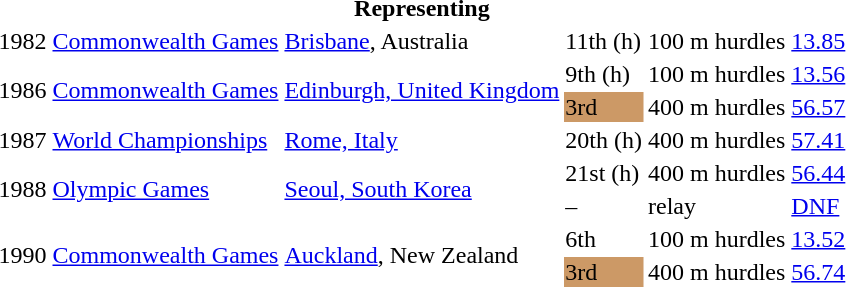<table>
<tr>
<th colspan="6">Representing </th>
</tr>
<tr>
<td>1982</td>
<td><a href='#'>Commonwealth Games</a></td>
<td><a href='#'>Brisbane</a>, Australia</td>
<td>11th (h)</td>
<td>100 m hurdles</td>
<td><a href='#'>13.85</a></td>
</tr>
<tr>
<td rowspan=2>1986</td>
<td rowspan=2><a href='#'>Commonwealth Games</a></td>
<td rowspan=2><a href='#'>Edinburgh, United Kingdom</a></td>
<td>9th (h)</td>
<td>100 m hurdles</td>
<td><a href='#'>13.56</a></td>
</tr>
<tr>
<td bgcolor=cc9966>3rd</td>
<td>400 m hurdles</td>
<td><a href='#'>56.57</a></td>
</tr>
<tr>
<td>1987</td>
<td><a href='#'>World Championships</a></td>
<td><a href='#'>Rome, Italy</a></td>
<td>20th (h)</td>
<td>400 m hurdles</td>
<td><a href='#'>57.41</a></td>
</tr>
<tr>
<td rowspan=2>1988</td>
<td rowspan=2><a href='#'>Olympic Games</a></td>
<td rowspan=2><a href='#'>Seoul, South Korea</a></td>
<td>21st (h)</td>
<td>400 m hurdles</td>
<td><a href='#'>56.44</a></td>
</tr>
<tr>
<td>–</td>
<td> relay</td>
<td><a href='#'>DNF</a></td>
</tr>
<tr>
<td rowspan=2>1990</td>
<td rowspan=2><a href='#'>Commonwealth Games</a></td>
<td rowspan=2><a href='#'>Auckland</a>, New Zealand</td>
<td>6th</td>
<td>100 m hurdles</td>
<td><a href='#'>13.52</a></td>
</tr>
<tr>
<td bgcolor=cc9966>3rd</td>
<td>400 m hurdles</td>
<td><a href='#'>56.74</a></td>
</tr>
</table>
